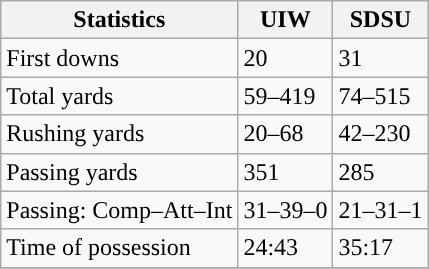<table class="wikitable" style="float: left;">
<tr>
<th>Statistics</th>
<th>UIW</th>
<th>SDSU</th>
</tr>
<tr>
<td>First downs</td>
<td>20</td>
<td>31</td>
</tr>
<tr>
<td>Total yards</td>
<td>59–419</td>
<td>74–515</td>
</tr>
<tr>
<td>Rushing yards</td>
<td>20–68</td>
<td>42–230</td>
</tr>
<tr>
<td>Passing yards</td>
<td>351</td>
<td>285</td>
</tr>
<tr>
<td>Passing: Comp–Att–Int</td>
<td>31–39–0</td>
<td>21–31–1</td>
</tr>
<tr>
<td>Time of possession</td>
<td>24:43</td>
<td>35:17</td>
</tr>
<tr>
</tr>
</table>
